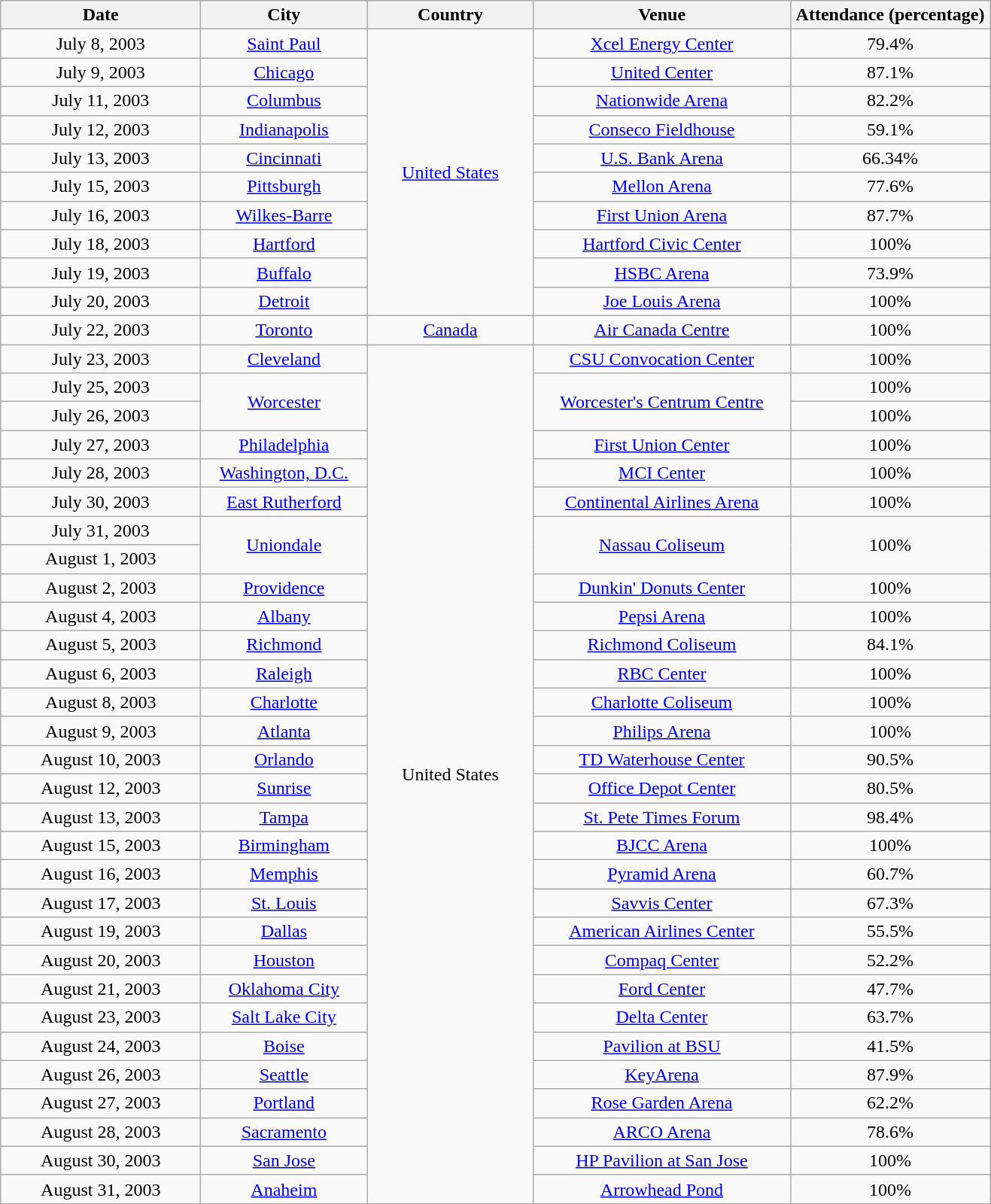<table class="wikitable" style="text-align:center;">
<tr>
<th width="170">Date</th>
<th width="140">City</th>
<th width="140">Country</th>
<th width="220">Venue</th>
<th width="170">Attendance (percentage)</th>
</tr>
<tr>
<td>July 8, 2003</td>
<td><a href='#'>Saint Paul</a></td>
<td rowspan="10"><a href='#'>United States</a></td>
<td><a href='#'>Xcel Energy Center</a></td>
<td>79.4%</td>
</tr>
<tr>
<td>July 9, 2003</td>
<td><a href='#'>Chicago</a></td>
<td><a href='#'>United Center</a></td>
<td>87.1%</td>
</tr>
<tr>
<td>July 11, 2003</td>
<td><a href='#'>Columbus</a></td>
<td><a href='#'>Nationwide Arena</a></td>
<td>82.2%</td>
</tr>
<tr>
<td>July 12, 2003</td>
<td><a href='#'>Indianapolis</a></td>
<td><a href='#'>Conseco Fieldhouse</a></td>
<td>59.1%</td>
</tr>
<tr>
<td>July 13, 2003</td>
<td><a href='#'>Cincinnati</a></td>
<td><a href='#'>U.S. Bank Arena</a></td>
<td>66.34%</td>
</tr>
<tr>
<td>July 15, 2003</td>
<td><a href='#'>Pittsburgh</a></td>
<td><a href='#'>Mellon Arena</a></td>
<td>77.6%</td>
</tr>
<tr>
<td>July 16, 2003</td>
<td><a href='#'>Wilkes-Barre</a></td>
<td><a href='#'>First Union Arena</a></td>
<td>87.7%</td>
</tr>
<tr>
<td>July 18, 2003</td>
<td><a href='#'>Hartford</a></td>
<td><a href='#'>Hartford Civic Center</a></td>
<td>100%</td>
</tr>
<tr>
<td>July 19, 2003</td>
<td><a href='#'>Buffalo</a></td>
<td><a href='#'>HSBC Arena</a></td>
<td>73.9%</td>
</tr>
<tr>
<td>July 20, 2003</td>
<td><a href='#'>Detroit</a></td>
<td><a href='#'>Joe Louis Arena</a></td>
<td>100%</td>
</tr>
<tr>
<td>July 22, 2003</td>
<td><a href='#'>Toronto</a></td>
<td><a href='#'>Canada</a></td>
<td><a href='#'>Air Canada Centre</a></td>
<td>100%</td>
</tr>
<tr>
<td>July 23, 2003</td>
<td><a href='#'>Cleveland</a></td>
<td rowspan="30">United States</td>
<td><a href='#'>CSU Convocation Center</a></td>
<td>100%</td>
</tr>
<tr>
<td>July 25, 2003</td>
<td rowspan="2"><a href='#'>Worcester</a></td>
<td rowspan="2"><a href='#'>Worcester's Centrum Centre</a></td>
<td>100%</td>
</tr>
<tr>
<td>July 26, 2003</td>
<td>100%</td>
</tr>
<tr>
<td>July 27, 2003</td>
<td><a href='#'>Philadelphia</a></td>
<td><a href='#'>First Union Center</a></td>
<td>100%</td>
</tr>
<tr>
<td>July 28, 2003</td>
<td><a href='#'>Washington, D.C.</a></td>
<td><a href='#'>MCI Center</a></td>
<td>100%</td>
</tr>
<tr>
<td>July 30, 2003</td>
<td><a href='#'>East Rutherford</a></td>
<td><a href='#'>Continental Airlines Arena</a></td>
<td>100%</td>
</tr>
<tr>
<td>July 31, 2003</td>
<td rowspan="2"><a href='#'>Uniondale</a></td>
<td rowspan="2"><a href='#'>Nassau Coliseum</a></td>
<td rowspan="2">100%</td>
</tr>
<tr>
<td>August 1, 2003</td>
</tr>
<tr>
<td>August 2, 2003</td>
<td><a href='#'>Providence</a></td>
<td><a href='#'>Dunkin' Donuts Center</a></td>
<td>100%</td>
</tr>
<tr>
<td>August 4, 2003</td>
<td><a href='#'>Albany</a></td>
<td><a href='#'>Pepsi Arena</a></td>
<td>100%</td>
</tr>
<tr>
<td>August 5, 2003</td>
<td><a href='#'>Richmond</a></td>
<td><a href='#'>Richmond Coliseum</a></td>
<td>84.1%</td>
</tr>
<tr>
<td>August 6, 2003</td>
<td><a href='#'>Raleigh</a></td>
<td><a href='#'>RBC Center</a></td>
<td>100%</td>
</tr>
<tr>
<td>August 8, 2003</td>
<td><a href='#'>Charlotte</a></td>
<td><a href='#'>Charlotte Coliseum</a></td>
<td>100%</td>
</tr>
<tr>
<td>August 9, 2003</td>
<td><a href='#'>Atlanta</a></td>
<td><a href='#'>Philips Arena</a></td>
<td>100%</td>
</tr>
<tr>
<td>August 10, 2003</td>
<td><a href='#'>Orlando</a></td>
<td><a href='#'>TD Waterhouse Center</a></td>
<td>90.5%</td>
</tr>
<tr>
<td>August 12, 2003</td>
<td><a href='#'>Sunrise</a></td>
<td><a href='#'>Office Depot Center</a></td>
<td>80.5%</td>
</tr>
<tr>
<td>August 13, 2003</td>
<td><a href='#'>Tampa</a></td>
<td><a href='#'>St. Pete Times Forum</a></td>
<td>98.4%</td>
</tr>
<tr>
<td>August 15, 2003</td>
<td><a href='#'>Birmingham</a></td>
<td><a href='#'>BJCC Arena</a></td>
<td>100%</td>
</tr>
<tr>
<td>August 16, 2003</td>
<td><a href='#'>Memphis</a></td>
<td><a href='#'>Pyramid Arena</a></td>
<td>60.7%</td>
</tr>
<tr>
<td>August 17, 2003</td>
<td><a href='#'>St. Louis</a></td>
<td><a href='#'>Savvis Center</a></td>
<td>67.3%</td>
</tr>
<tr>
<td>August 19, 2003</td>
<td><a href='#'>Dallas</a></td>
<td><a href='#'>American Airlines Center</a></td>
<td>55.5%</td>
</tr>
<tr>
<td>August 20, 2003</td>
<td><a href='#'>Houston</a></td>
<td><a href='#'>Compaq Center</a></td>
<td>52.2%</td>
</tr>
<tr>
<td>August 21, 2003</td>
<td><a href='#'>Oklahoma City</a></td>
<td><a href='#'>Ford Center</a></td>
<td>47.7%</td>
</tr>
<tr>
<td>August 23, 2003</td>
<td><a href='#'>Salt Lake City</a></td>
<td><a href='#'>Delta Center</a></td>
<td>63.7%</td>
</tr>
<tr>
<td>August 24, 2003</td>
<td><a href='#'>Boise</a></td>
<td><a href='#'>Pavilion at BSU</a></td>
<td>41.5%</td>
</tr>
<tr>
<td>August 26, 2003</td>
<td><a href='#'>Seattle</a></td>
<td><a href='#'>KeyArena</a></td>
<td>87.9%</td>
</tr>
<tr>
<td>August 27, 2003</td>
<td><a href='#'>Portland</a></td>
<td><a href='#'>Rose Garden Arena</a></td>
<td>62.2%</td>
</tr>
<tr>
<td>August 28, 2003</td>
<td><a href='#'>Sacramento</a></td>
<td><a href='#'>ARCO Arena</a></td>
<td>78.6%</td>
</tr>
<tr>
<td>August 30, 2003</td>
<td><a href='#'>San Jose</a></td>
<td><a href='#'>HP Pavilion at San Jose</a></td>
<td>100%</td>
</tr>
<tr>
<td>August 31, 2003</td>
<td><a href='#'>Anaheim</a></td>
<td><a href='#'>Arrowhead Pond</a></td>
<td>100%</td>
</tr>
</table>
